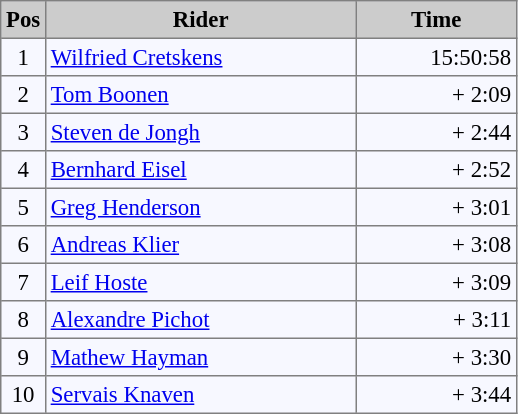<table bgcolor="#f7f8ff" cellpadding="3" cellspacing="0" border="1" style="font-size: 95%; border: gray solid 1px; border-collapse: collapse;">
<tr bgcolor="#CCCCCC">
<td align="center" width="20"><strong>Pos</strong></td>
<td align="center" width="200"><strong>Rider</strong></td>
<td align="center" width="100"><strong>Time</strong></td>
</tr>
<tr valign=top>
<td align=center>1</td>
<td> <a href='#'>Wilfried Cretskens</a></td>
<td align=right>15:50:58</td>
</tr>
<tr valign=top>
<td align=center>2</td>
<td> <a href='#'>Tom Boonen</a></td>
<td align=right>+ 2:09</td>
</tr>
<tr valign=top>
<td align=center>3</td>
<td> <a href='#'>Steven de Jongh</a></td>
<td align=right>+ 2:44</td>
</tr>
<tr valign=top>
<td align=center>4</td>
<td> <a href='#'>Bernhard Eisel</a></td>
<td align=right>+ 2:52</td>
</tr>
<tr valign=top>
<td align=center>5</td>
<td> <a href='#'>Greg Henderson</a></td>
<td align=right>+ 3:01</td>
</tr>
<tr valign=top>
<td align=center>6</td>
<td> <a href='#'>Andreas Klier</a></td>
<td align=right>+ 3:08</td>
</tr>
<tr valign=top>
<td align=center>7</td>
<td> <a href='#'>Leif Hoste</a></td>
<td align=right>+ 3:09</td>
</tr>
<tr valign=top>
<td align=center>8</td>
<td> <a href='#'>Alexandre Pichot</a></td>
<td align=right>+ 3:11</td>
</tr>
<tr valign=top>
<td align=center>9</td>
<td> <a href='#'>Mathew Hayman</a></td>
<td align=right>+ 3:30</td>
</tr>
<tr valign=top>
<td align=center>10</td>
<td> <a href='#'>Servais Knaven</a></td>
<td align=right>+ 3:44</td>
</tr>
</table>
